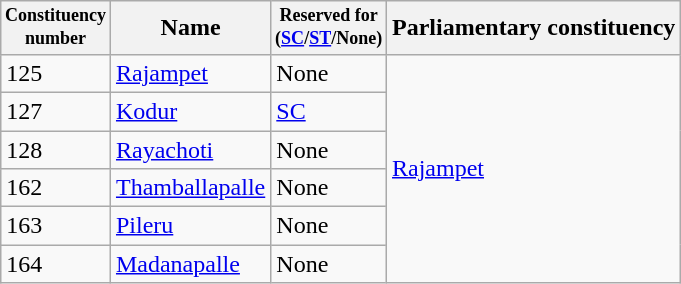<table class="wikitable sortable">
<tr>
<th width="50px" style="font-size:75%">Constituency number</th>
<th>Name</th>
<th style="font-size:75%">Reserved for<br>(<a href='#'>SC</a>/<a href='#'>ST</a>/None)</th>
<th>Parliamentary constituency</th>
</tr>
<tr>
<td>125</td>
<td><a href='#'>Rajampet</a></td>
<td>None</td>
<td rowspan="6"><a href='#'>Rajampet</a></td>
</tr>
<tr>
<td>127</td>
<td><a href='#'>Kodur</a></td>
<td><a href='#'>SC</a></td>
</tr>
<tr>
<td>128</td>
<td><a href='#'>Rayachoti</a></td>
<td>None</td>
</tr>
<tr>
<td>162</td>
<td><a href='#'>Thamballapalle</a></td>
<td>None</td>
</tr>
<tr>
<td>163</td>
<td><a href='#'>Pileru</a></td>
<td>None</td>
</tr>
<tr>
<td>164</td>
<td><a href='#'>Madanapalle</a></td>
<td>None</td>
</tr>
</table>
